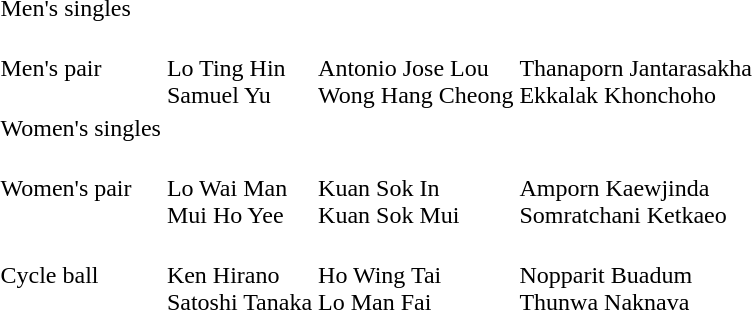<table>
<tr>
<td>Men's singles</td>
<td></td>
<td></td>
<td></td>
</tr>
<tr>
<td>Men's pair</td>
<td><br>Lo Ting Hin<br>Samuel Yu</td>
<td><br>Antonio Jose Lou<br>Wong Hang Cheong</td>
<td><br>Thanaporn Jantarasakha<br>Ekkalak Khonchoho</td>
</tr>
<tr>
<td>Women's singles</td>
<td></td>
<td></td>
<td></td>
</tr>
<tr>
<td>Women's pair</td>
<td><br>Lo Wai Man<br>Mui Ho Yee</td>
<td><br>Kuan Sok In<br>Kuan Sok Mui</td>
<td><br>Amporn Kaewjinda<br>Somratchani Ketkaeo</td>
</tr>
<tr>
<td>Cycle ball</td>
<td><br>Ken Hirano<br>Satoshi Tanaka</td>
<td><br>Ho Wing Tai<br>Lo Man Fai</td>
<td><br>Nopparit Buadum<br>Thunwa Naknava</td>
</tr>
</table>
